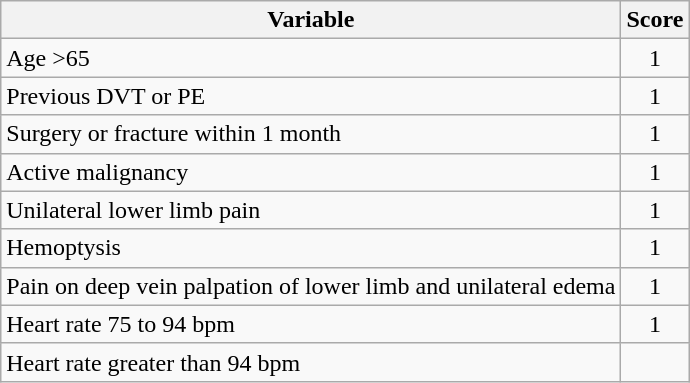<table class=wikitable border=1>
<tr>
<th>Variable</th>
<th>Score</th>
</tr>
<tr>
<td>Age >65</td>
<td style="text-align:center">1</td>
</tr>
<tr>
<td>Previous DVT or PE</td>
<td style="text-align:center">1</td>
</tr>
<tr>
<td>Surgery or fracture within 1 month</td>
<td style="text-align:center">1</td>
</tr>
<tr>
<td>Active malignancy</td>
<td style="text-align:center">1</td>
</tr>
<tr>
<td>Unilateral lower limb pain</td>
<td style="text-align:center">1</td>
</tr>
<tr>
<td>Hemoptysis</td>
<td style="text-align:center">1</td>
</tr>
<tr>
<td>Pain on deep vein palpation of lower limb and unilateral edema</td>
<td style="text-align:center">1</td>
</tr>
<tr>
<td>Heart rate 75 to 94 bpm</td>
<td style="text-align:center">1</td>
</tr>
<tr>
<td>Heart rate greater than 94 bpm</td>
<td style="text-align:center"></td>
</tr>
</table>
